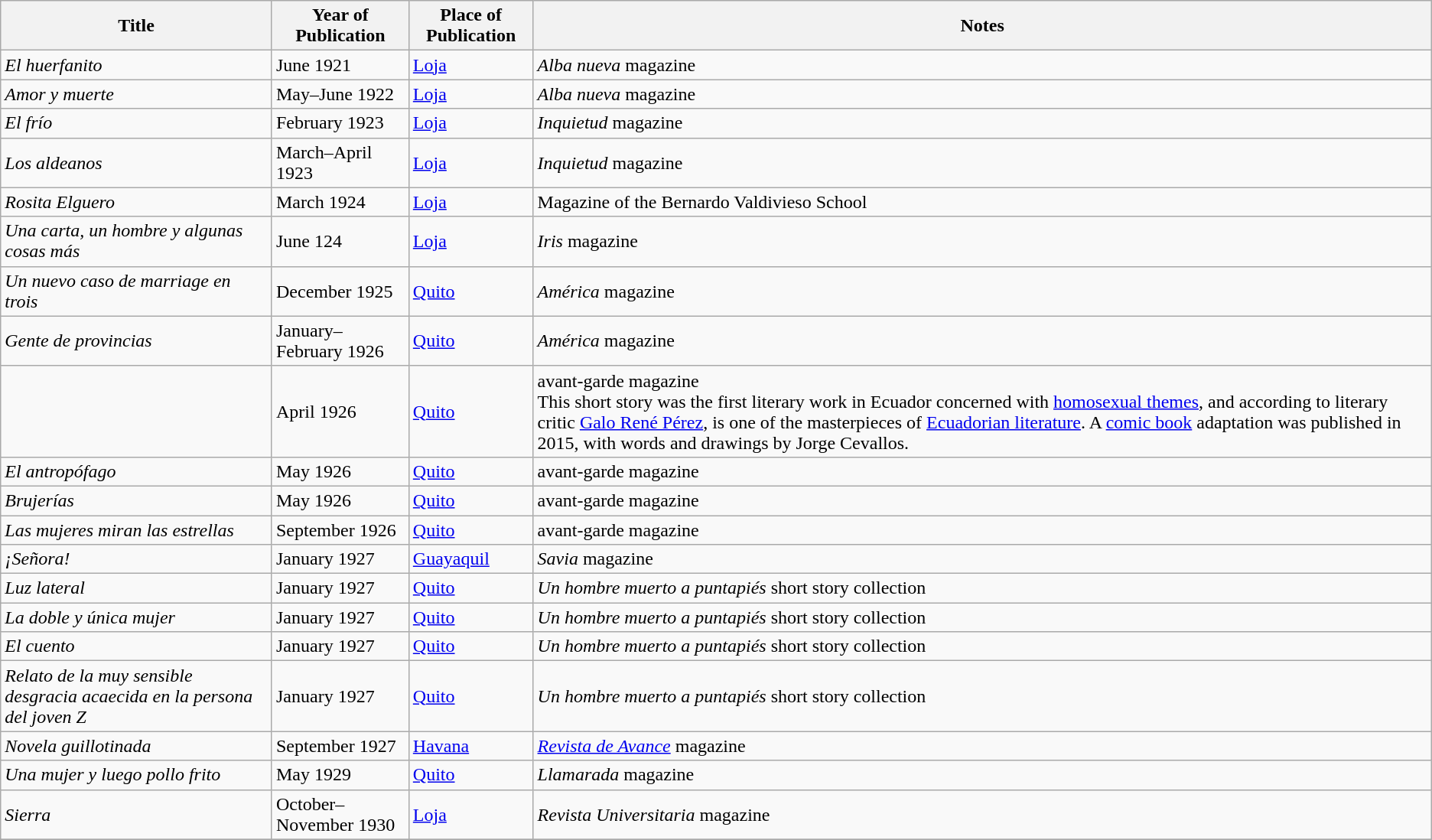<table class="wikitable sortable">
<tr>
<th>Title</th>
<th>Year of Publication</th>
<th>Place of Publication</th>
<th>Notes</th>
</tr>
<tr>
<td><em>El huerfanito</em></td>
<td>June 1921</td>
<td><a href='#'>Loja</a></td>
<td><em>Alba nueva</em> magazine</td>
</tr>
<tr>
<td><em>Amor y muerte</em></td>
<td>May–June 1922</td>
<td><a href='#'>Loja</a></td>
<td><em>Alba nueva</em> magazine</td>
</tr>
<tr>
<td><em>El frío</em></td>
<td>February 1923</td>
<td><a href='#'>Loja</a></td>
<td><em>Inquietud</em> magazine</td>
</tr>
<tr>
<td><em>Los aldeanos</em></td>
<td>March–April 1923</td>
<td><a href='#'>Loja</a></td>
<td><em>Inquietud</em> magazine</td>
</tr>
<tr>
<td><em>Rosita Elguero</em></td>
<td>March 1924</td>
<td><a href='#'>Loja</a></td>
<td>Magazine of the Bernardo Valdivieso School</td>
</tr>
<tr>
<td><em>Una carta, un hombre y algunas cosas más</em></td>
<td>June 124</td>
<td><a href='#'>Loja</a></td>
<td><em>Iris</em> magazine</td>
</tr>
<tr>
<td><em>Un nuevo caso de marriage en trois</em></td>
<td>December 1925</td>
<td><a href='#'>Quito</a></td>
<td><em>América</em> magazine</td>
</tr>
<tr>
<td><em>Gente de provincias</em></td>
<td>January–February 1926</td>
<td><a href='#'>Quito</a></td>
<td><em>América</em> magazine</td>
</tr>
<tr>
<td><em></em></td>
<td>April 1926</td>
<td><a href='#'>Quito</a></td>
<td> avant-garde magazine<br>This short story was the first literary work in Ecuador concerned with <a href='#'>homosexual themes</a>, and according to literary critic <a href='#'>Galo René Pérez</a>, is one of the masterpieces of <a href='#'>Ecuadorian literature</a>. A <a href='#'>comic book</a> adaptation was published in 2015, with words and drawings by Jorge Cevallos.</td>
</tr>
<tr>
<td><em>El antropófago</em></td>
<td>May 1926</td>
<td><a href='#'>Quito</a></td>
<td> avant-garde magazine</td>
</tr>
<tr>
<td><em>Brujerías</em></td>
<td>May 1926</td>
<td><a href='#'>Quito</a></td>
<td> avant-garde magazine</td>
</tr>
<tr>
<td><em>Las mujeres miran las estrellas</em></td>
<td>September 1926</td>
<td><a href='#'>Quito</a></td>
<td> avant-garde magazine</td>
</tr>
<tr>
<td><em>¡Señora!</em></td>
<td>January 1927</td>
<td><a href='#'>Guayaquil</a></td>
<td><em>Savia</em> magazine</td>
</tr>
<tr>
<td><em>Luz lateral</em></td>
<td>January 1927</td>
<td><a href='#'>Quito</a></td>
<td><em>Un hombre muerto a puntapiés</em> short story collection</td>
</tr>
<tr>
<td><em>La doble y única mujer</em></td>
<td>January 1927</td>
<td><a href='#'>Quito</a></td>
<td><em>Un hombre muerto a puntapiés</em> short story collection</td>
</tr>
<tr>
<td><em>El cuento</em></td>
<td>January 1927</td>
<td><a href='#'>Quito</a></td>
<td><em>Un hombre muerto a puntapiés</em> short story collection</td>
</tr>
<tr>
<td><em>Relato de la muy sensible desgracia acaecida en la persona del joven Z</em></td>
<td>January 1927</td>
<td><a href='#'>Quito</a></td>
<td><em>Un hombre muerto a puntapiés</em> short story collection</td>
</tr>
<tr>
<td><em>Novela guillotinada</em></td>
<td>September 1927</td>
<td><a href='#'>Havana</a></td>
<td><em><a href='#'>Revista de Avance</a></em> magazine</td>
</tr>
<tr>
<td><em>Una mujer y luego pollo frito</em></td>
<td>May 1929</td>
<td><a href='#'>Quito</a></td>
<td><em>Llamarada</em> magazine</td>
</tr>
<tr>
<td><em>Sierra</em></td>
<td>October–November 1930</td>
<td><a href='#'>Loja</a></td>
<td><em>Revista Universitaria</em> magazine</td>
</tr>
<tr>
</tr>
</table>
